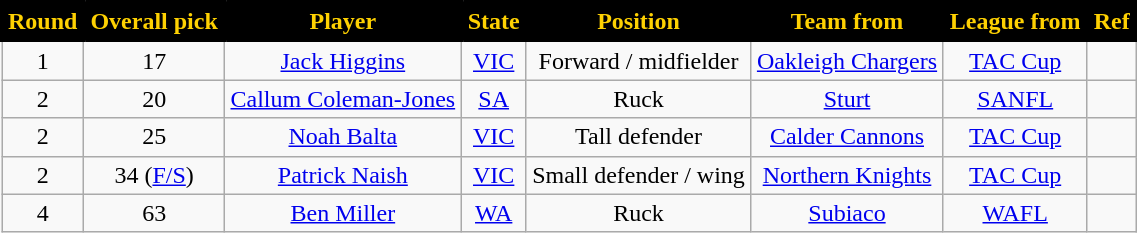<table class="wikitable" style="text-align:center; font-size:100%; width:60%;">
<tr>
<th style="background:black; color:#FED102; border: solid black 2px;">Round</th>
<th style="background:black; color:#FED102; border: solid black 2px;">Overall pick</th>
<th style="background:black; color:#FED102; border: solid black 2px;">Player</th>
<th style="background:black; color:#FED102; border: solid black 2px;">State</th>
<th style="background:black; color:#FED102; border: solid black 2px;">Position</th>
<th style="background:black; color:#FED102; border: solid black 2px;">Team from</th>
<th style="background:black; color:#FED102; border: solid black 2px;">League from</th>
<th style="background:black; color:#FED102; border: solid black 2px;">Ref</th>
</tr>
<tr>
<td>1</td>
<td>17</td>
<td><a href='#'>Jack Higgins</a></td>
<td><a href='#'>VIC</a></td>
<td>Forward / midfielder</td>
<td><a href='#'>Oakleigh Chargers</a></td>
<td><a href='#'>TAC Cup</a></td>
<td></td>
</tr>
<tr>
<td>2</td>
<td>20</td>
<td><a href='#'>Callum Coleman-Jones</a></td>
<td><a href='#'>SA</a></td>
<td>Ruck</td>
<td><a href='#'>Sturt</a></td>
<td><a href='#'>SANFL</a></td>
<td></td>
</tr>
<tr>
<td>2</td>
<td>25</td>
<td><a href='#'>Noah Balta</a></td>
<td><a href='#'>VIC</a></td>
<td>Tall defender</td>
<td><a href='#'>Calder Cannons</a></td>
<td><a href='#'>TAC Cup</a></td>
<td></td>
</tr>
<tr>
<td>2</td>
<td>34 (<a href='#'>F/S</a>)</td>
<td><a href='#'>Patrick Naish</a></td>
<td><a href='#'>VIC</a></td>
<td>Small defender / wing</td>
<td><a href='#'>Northern Knights</a></td>
<td><a href='#'>TAC Cup</a></td>
<td></td>
</tr>
<tr>
<td>4</td>
<td>63</td>
<td><a href='#'>Ben Miller</a></td>
<td><a href='#'>WA</a></td>
<td>Ruck</td>
<td><a href='#'>Subiaco</a></td>
<td><a href='#'>WAFL</a></td>
<td></td>
</tr>
</table>
